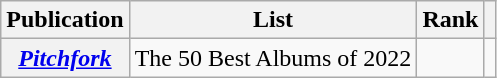<table class="sortable wikitable plainrowheaders">
<tr>
<th>Publication</th>
<th>List</th>
<th>Rank</th>
<th class="unsortable"></th>
</tr>
<tr>
<th scope="row"><em><a href='#'>Pitchfork</a></em></th>
<td>The 50 Best Albums of 2022</td>
<td></td>
<td></td>
</tr>
</table>
